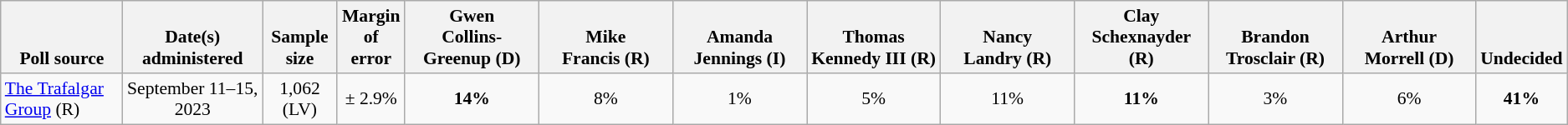<table class="wikitable" style="font-size:90%;text-align:center;">
<tr valign=bottom>
<th>Poll source</th>
<th>Date(s)<br>administered</th>
<th>Sample<br>size</th>
<th>Margin<br>of error</th>
<th style="width:100px;">Gwen<br>Collins-Greenup (D)</th>
<th style="width:100px;">Mike<br>Francis (R)</th>
<th style="width:100px;">Amanda<br>Jennings (I)</th>
<th style="width:100px;">Thomas<br>Kennedy III (R)</th>
<th style="width:100px;">Nancy<br>Landry (R)</th>
<th style="width:100px;">Clay<br>Schexnayder (R)</th>
<th style="width:100px;">Brandon<br>Trosclair (R)</th>
<th style="width:100px;">Arthur<br>Morrell (D)</th>
<th>Undecided</th>
</tr>
<tr>
<td style="text-align:left;"><a href='#'>The Trafalgar Group</a> (R)</td>
<td>September 11–15, 2023</td>
<td>1,062 (LV)</td>
<td>± 2.9%</td>
<td><strong>14%</strong></td>
<td>8%</td>
<td>1%</td>
<td>5%</td>
<td>11%</td>
<td><strong>11%</strong></td>
<td>3%</td>
<td>6%</td>
<td><strong>41%</strong></td>
</tr>
</table>
